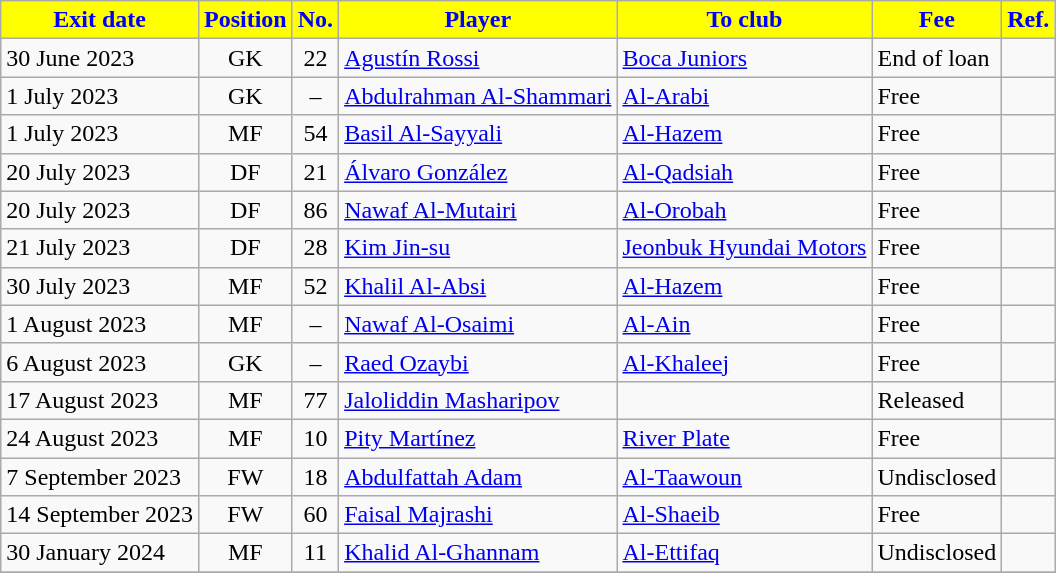<table class="wikitable sortable">
<tr>
<th style="background:yellow; color:blue;"><strong>Exit date</strong></th>
<th style="background:yellow; color:blue;"><strong>Position</strong></th>
<th style="background:yellow; color:blue;"><strong>No.</strong></th>
<th style="background:yellow; color:blue;"><strong>Player</strong></th>
<th style="background:yellow; color:blue;"><strong>To club</strong></th>
<th style="background:yellow; color:blue;"><strong>Fee</strong></th>
<th style="background:yellow; color:blue;"><strong>Ref.</strong></th>
</tr>
<tr>
<td>30 June 2023</td>
<td style="text-align:center;">GK</td>
<td style="text-align:center;">22</td>
<td style="text-align:left;"> <a href='#'>Agustín Rossi</a></td>
<td style="text-align:left;"> <a href='#'>Boca Juniors</a></td>
<td>End of loan</td>
<td></td>
</tr>
<tr>
<td>1 July 2023</td>
<td style="text-align:center;">GK</td>
<td style="text-align:center;">–</td>
<td style="text-align:left;"> <a href='#'>Abdulrahman Al-Shammari</a></td>
<td style="text-align:left;"> <a href='#'>Al-Arabi</a></td>
<td>Free</td>
<td></td>
</tr>
<tr>
<td>1 July 2023</td>
<td style="text-align:center;">MF</td>
<td style="text-align:center;">54</td>
<td style="text-align:left;"> <a href='#'>Basil Al-Sayyali</a></td>
<td style="text-align:left;"> <a href='#'>Al-Hazem</a></td>
<td>Free</td>
<td></td>
</tr>
<tr>
<td>20 July 2023</td>
<td style="text-align:center;">DF</td>
<td style="text-align:center;">21</td>
<td style="text-align:left;"> <a href='#'>Álvaro González</a></td>
<td style="text-align:left;"> <a href='#'>Al-Qadsiah</a></td>
<td>Free</td>
<td></td>
</tr>
<tr>
<td>20 July 2023</td>
<td style="text-align:center;">DF</td>
<td style="text-align:center;">86</td>
<td style="text-align:left;"> <a href='#'>Nawaf Al-Mutairi</a></td>
<td style="text-align:left;"> <a href='#'>Al-Orobah</a></td>
<td>Free</td>
<td></td>
</tr>
<tr>
<td>21 July 2023</td>
<td style="text-align:center;">DF</td>
<td style="text-align:center;">28</td>
<td style="text-align:left;"> <a href='#'>Kim Jin-su</a></td>
<td style="text-align:left;"> <a href='#'>Jeonbuk Hyundai Motors</a></td>
<td>Free</td>
<td></td>
</tr>
<tr>
<td>30 July 2023</td>
<td style="text-align:center;">MF</td>
<td style="text-align:center;">52</td>
<td style="text-align:left;"> <a href='#'>Khalil Al-Absi</a></td>
<td style="text-align:left;"> <a href='#'>Al-Hazem</a></td>
<td>Free</td>
<td></td>
</tr>
<tr>
<td>1 August 2023</td>
<td style="text-align:center;">MF</td>
<td style="text-align:center;">–</td>
<td style="text-align:left;"> <a href='#'>Nawaf Al-Osaimi</a></td>
<td style="text-align:left;"> <a href='#'>Al-Ain</a></td>
<td>Free</td>
<td></td>
</tr>
<tr>
<td>6 August 2023</td>
<td style="text-align:center;">GK</td>
<td style="text-align:center;">–</td>
<td style="text-align:left;"> <a href='#'>Raed Ozaybi</a></td>
<td style="text-align:left;"> <a href='#'>Al-Khaleej</a></td>
<td>Free</td>
<td></td>
</tr>
<tr>
<td>17 August 2023</td>
<td style="text-align:center;">MF</td>
<td style="text-align:center;">77</td>
<td style="text-align:left;"> <a href='#'>Jaloliddin Masharipov</a></td>
<td style="text-align:left;"></td>
<td>Released</td>
<td></td>
</tr>
<tr>
<td>24 August 2023</td>
<td style="text-align:center;">MF</td>
<td style="text-align:center;">10</td>
<td style="text-align:left;"> <a href='#'>Pity Martínez</a></td>
<td style="text-align:left;"> <a href='#'>River Plate</a></td>
<td>Free</td>
<td></td>
</tr>
<tr>
<td>7 September 2023</td>
<td style="text-align:center;">FW</td>
<td style="text-align:center;">18</td>
<td style="text-align:left;"> <a href='#'>Abdulfattah Adam</a></td>
<td style="text-align:left;"> <a href='#'>Al-Taawoun</a></td>
<td>Undisclosed</td>
<td></td>
</tr>
<tr>
<td>14 September 2023</td>
<td style="text-align:center;">FW</td>
<td style="text-align:center;">60</td>
<td style="text-align:left;"> <a href='#'>Faisal Majrashi</a></td>
<td style="text-align:left;"> <a href='#'>Al-Shaeib</a></td>
<td>Free</td>
<td></td>
</tr>
<tr>
<td>30 January 2024</td>
<td style="text-align:center;">MF</td>
<td style="text-align:center;">11</td>
<td style="text-align:left;"> <a href='#'>Khalid Al-Ghannam</a></td>
<td style="text-align:left;"> <a href='#'>Al-Ettifaq</a></td>
<td>Undisclosed</td>
<td></td>
</tr>
<tr>
</tr>
</table>
